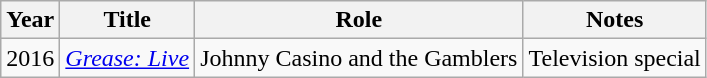<table class="wikitable sortable">
<tr>
<th>Year</th>
<th>Title</th>
<th>Role</th>
<th class="unsortable">Notes</th>
</tr>
<tr>
<td>2016</td>
<td><em><a href='#'>Grease: Live</a></em></td>
<td>Johnny Casino and the Gamblers</td>
<td>Television special</td>
</tr>
</table>
